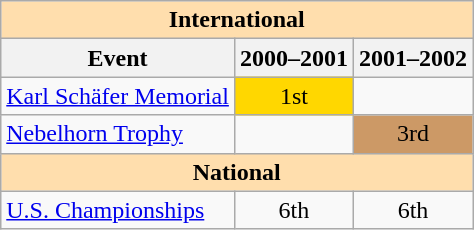<table class="wikitable" style="text-align:center">
<tr>
<th style="background-color: #ffdead; " colspan=3 align=center><strong>International</strong></th>
</tr>
<tr>
<th>Event</th>
<th>2000–2001</th>
<th>2001–2002</th>
</tr>
<tr>
<td align=left><a href='#'>Karl Schäfer Memorial</a></td>
<td bgcolor=gold>1st</td>
<td></td>
</tr>
<tr>
<td align=left><a href='#'>Nebelhorn Trophy</a></td>
<td></td>
<td bgcolor=cc9966>3rd</td>
</tr>
<tr>
<th style="background-color: #ffdead; " colspan=3 align=center><strong>National</strong></th>
</tr>
<tr>
<td align=left><a href='#'>U.S. Championships</a></td>
<td>6th</td>
<td>6th</td>
</tr>
</table>
